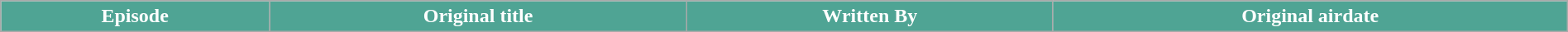<table class="wikitable plainrowheaders" style="width: 100%; margin:auto;">
<tr>
<th style="background-color: #4FA494; color:#fff;">Episode</th>
<th style="background-color: #4FA494; color:#fff;">Original title</th>
<th style="background-color: #4FA494; color:#fff;">Written By</th>
<th style="background-color: #4FA494; color:#fff;">Original airdate<br>











</th>
</tr>
</table>
